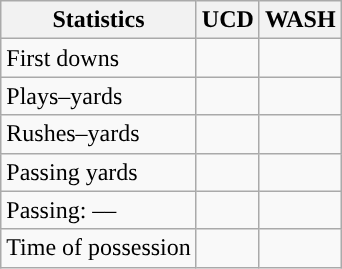<table class="wikitable" style="float:left">
<tr>
<th>Statistics</th>
<th>UCD</th>
<th>WASH</th>
</tr>
<tr>
<td>First downs</td>
<td></td>
<td></td>
</tr>
<tr>
<td>Plays–yards</td>
<td></td>
<td></td>
</tr>
<tr>
<td>Rushes–yards</td>
<td></td>
<td></td>
</tr>
<tr>
<td>Passing yards</td>
<td></td>
<td></td>
</tr>
<tr>
<td>Passing: ––</td>
<td></td>
<td></td>
</tr>
<tr>
<td>Time of possession</td>
<td></td>
<td></td>
</tr>
</table>
